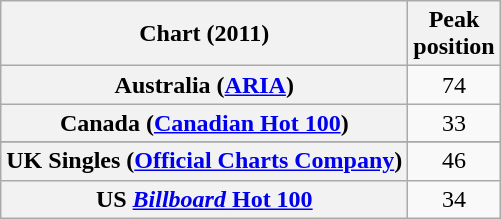<table class="wikitable sortable plainrowheaders" border="1">
<tr>
<th>Chart (2011)</th>
<th>Peak<br>position</th>
</tr>
<tr>
<th scope="row">Australia (<a href='#'>ARIA</a>)</th>
<td align=center>74</td>
</tr>
<tr>
<th scope="row">Canada (<a href='#'>Canadian Hot 100</a>)</th>
<td align=center>33</td>
</tr>
<tr>
</tr>
<tr>
<th scope="row">UK Singles (<a href='#'>Official Charts Company</a>)</th>
<td style="text-align:center;">46</td>
</tr>
<tr>
<th scope="row">US <a href='#'><em>Billboard</em> Hot 100</a></th>
<td align=center>34</td>
</tr>
</table>
